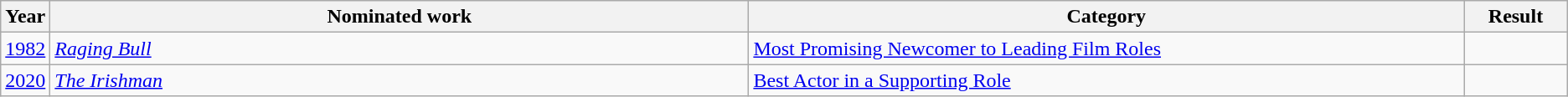<table class="wikitable sortable">
<tr>
<th scope="col" style="width:1em;">Year</th>
<th scope="col" style="width:39em;">Nominated work</th>
<th scope="col" style="width:40em;">Category</th>
<th scope="col" style="width:5em;">Result</th>
</tr>
<tr>
<td><a href='#'>1982</a></td>
<td><em><a href='#'>Raging Bull</a></em></td>
<td><a href='#'>Most Promising Newcomer to Leading Film Roles</a></td>
<td></td>
</tr>
<tr>
<td><a href='#'>2020</a></td>
<td><em><a href='#'>The Irishman</a></em></td>
<td><a href='#'>Best Actor in a Supporting Role</a></td>
<td></td>
</tr>
</table>
